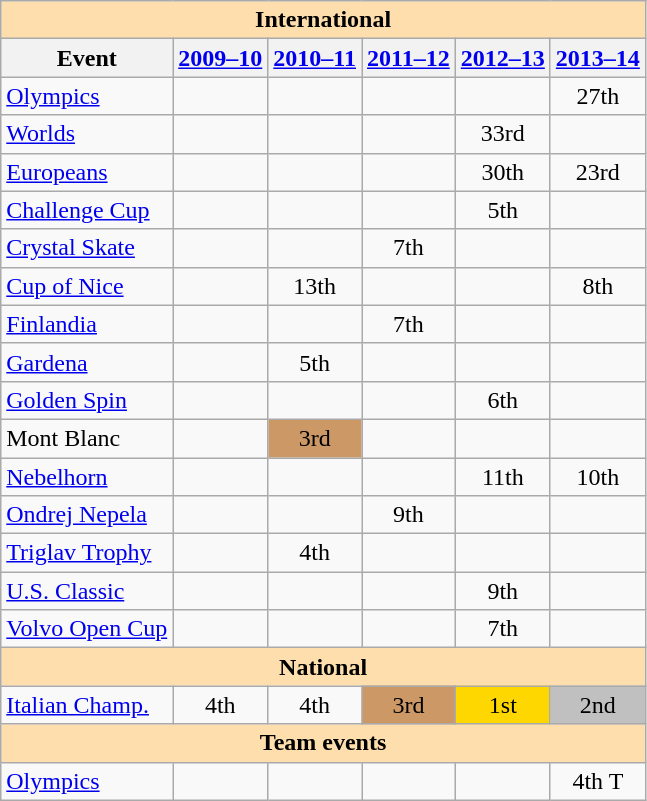<table class="wikitable" style="text-align:center">
<tr>
<th style="background-color: #ffdead; " colspan=6 align=center><strong>International</strong></th>
</tr>
<tr>
<th>Event</th>
<th><a href='#'>2009–10</a></th>
<th><a href='#'>2010–11</a></th>
<th><a href='#'>2011–12</a></th>
<th><a href='#'>2012–13</a></th>
<th><a href='#'>2013–14</a></th>
</tr>
<tr>
<td align=left><a href='#'>Olympics</a></td>
<td></td>
<td></td>
<td></td>
<td></td>
<td>27th</td>
</tr>
<tr>
<td align=left><a href='#'>Worlds</a></td>
<td></td>
<td></td>
<td></td>
<td>33rd</td>
<td></td>
</tr>
<tr>
<td align=left><a href='#'>Europeans</a></td>
<td></td>
<td></td>
<td></td>
<td>30th</td>
<td>23rd</td>
</tr>
<tr>
<td align=left><a href='#'>Challenge Cup</a></td>
<td></td>
<td></td>
<td></td>
<td>5th</td>
<td></td>
</tr>
<tr>
<td align=left><a href='#'>Crystal Skate</a></td>
<td></td>
<td></td>
<td>7th</td>
<td></td>
<td></td>
</tr>
<tr>
<td align=left><a href='#'>Cup of Nice</a></td>
<td></td>
<td>13th</td>
<td></td>
<td></td>
<td>8th</td>
</tr>
<tr>
<td align=left><a href='#'>Finlandia</a></td>
<td></td>
<td></td>
<td>7th</td>
<td></td>
<td></td>
</tr>
<tr>
<td align=left><a href='#'>Gardena</a></td>
<td></td>
<td>5th</td>
<td></td>
<td></td>
<td></td>
</tr>
<tr>
<td align=left><a href='#'>Golden Spin</a></td>
<td></td>
<td></td>
<td></td>
<td>6th</td>
<td></td>
</tr>
<tr>
<td align=left>Mont Blanc</td>
<td></td>
<td bgcolor=cc9966>3rd</td>
<td></td>
<td></td>
<td></td>
</tr>
<tr>
<td align=left><a href='#'>Nebelhorn</a></td>
<td></td>
<td></td>
<td></td>
<td>11th</td>
<td>10th</td>
</tr>
<tr>
<td align=left><a href='#'>Ondrej Nepela</a></td>
<td></td>
<td></td>
<td>9th</td>
<td></td>
<td></td>
</tr>
<tr>
<td align=left><a href='#'>Triglav Trophy</a></td>
<td></td>
<td>4th</td>
<td></td>
<td></td>
<td></td>
</tr>
<tr>
<td align=left><a href='#'>U.S. Classic</a></td>
<td></td>
<td></td>
<td></td>
<td>9th</td>
<td></td>
</tr>
<tr>
<td align=left><a href='#'>Volvo Open Cup</a></td>
<td></td>
<td></td>
<td></td>
<td>7th</td>
<td></td>
</tr>
<tr>
<th style="background-color: #ffdead; " colspan=6 align=center><strong>National</strong></th>
</tr>
<tr>
<td align=left><a href='#'>Italian Champ.</a></td>
<td>4th</td>
<td>4th</td>
<td bgcolor=cc9966>3rd</td>
<td bgcolor=gold>1st</td>
<td bgcolor=silver>2nd</td>
</tr>
<tr>
<th style="background-color: #ffdead; " colspan=6 align=center><strong>Team events</strong></th>
</tr>
<tr>
<td align=left><a href='#'>Olympics</a></td>
<td></td>
<td></td>
<td></td>
<td></td>
<td>4th T</td>
</tr>
</table>
